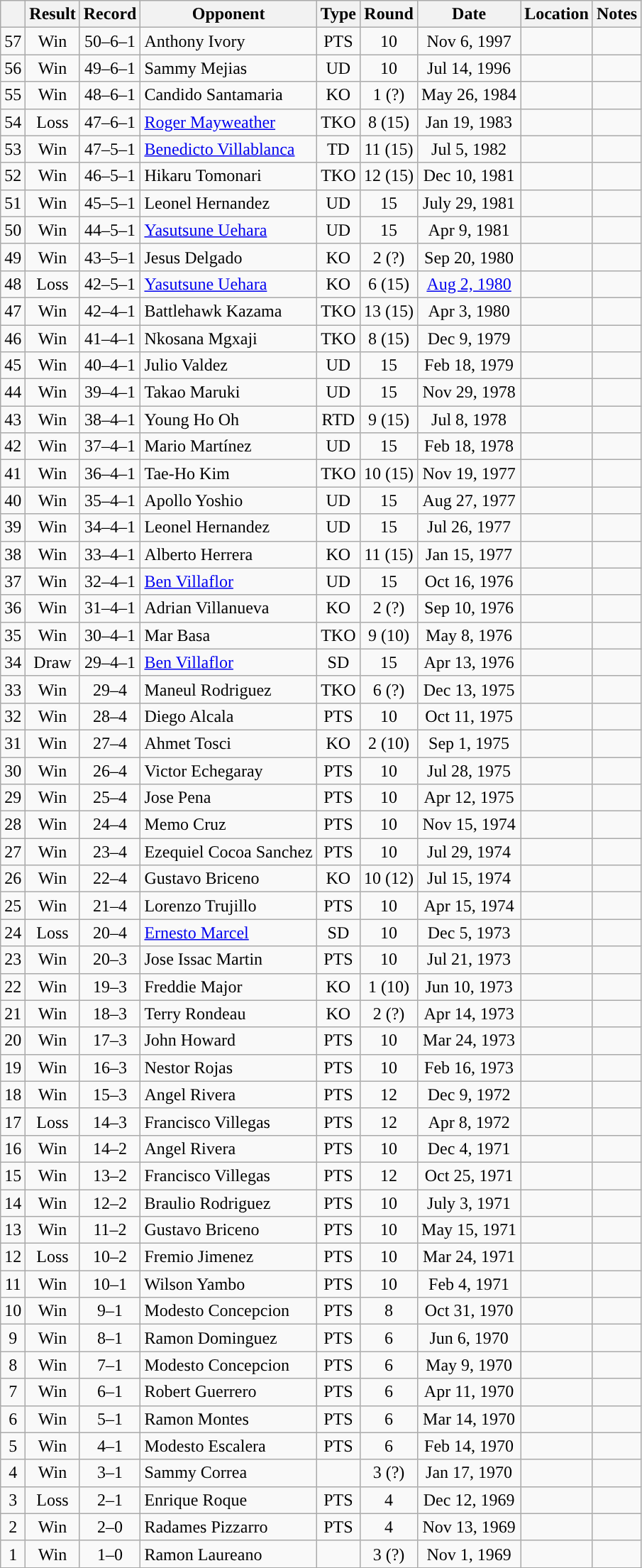<table class="wikitable" style="text-align:center">
<tr>
<th></th>
<th>Result</th>
<th>Record</th>
<th>Opponent</th>
<th>Type</th>
<th>Round</th>
<th>Date</th>
<th>Location</th>
<th>Notes</th>
</tr>
<tr>
<td>57</td>
<td>Win</td>
<td>50–6–1</td>
<td align=left>Anthony Ivory</td>
<td>PTS</td>
<td>10</td>
<td>Nov 6, 1997</td>
<td align=left></td>
<td align=left></td>
</tr>
<tr>
<td>56</td>
<td>Win</td>
<td>49–6–1</td>
<td align=left>Sammy Mejias</td>
<td>UD</td>
<td>10</td>
<td>Jul 14, 1996</td>
<td align=left></td>
<td align=left></td>
</tr>
<tr>
<td>55</td>
<td>Win</td>
<td>48–6–1</td>
<td align=left>Candido Santamaria</td>
<td>KO</td>
<td>1 (?)</td>
<td>May 26, 1984</td>
<td align=left></td>
<td align=left></td>
</tr>
<tr>
<td>54</td>
<td>Loss</td>
<td>47–6–1</td>
<td align=left><a href='#'>Roger Mayweather</a></td>
<td>TKO</td>
<td>8 (15)</td>
<td>Jan 19, 1983</td>
<td align=left></td>
<td align=left></td>
</tr>
<tr>
<td>53</td>
<td>Win</td>
<td>47–5–1</td>
<td align=left><a href='#'>Benedicto Villablanca</a></td>
<td>TD</td>
<td>11 (15)</td>
<td>Jul 5, 1982</td>
<td align=left></td>
<td align=left></td>
</tr>
<tr>
<td>52</td>
<td>Win</td>
<td>46–5–1</td>
<td align=left>Hikaru Tomonari</td>
<td>TKO</td>
<td>12 (15)</td>
<td>Dec 10, 1981</td>
<td align=left></td>
<td align=left></td>
</tr>
<tr>
<td>51</td>
<td>Win</td>
<td>45–5–1</td>
<td align=left>Leonel Hernandez</td>
<td>UD</td>
<td>15</td>
<td>July 29, 1981</td>
<td align=left></td>
<td align=left></td>
</tr>
<tr>
<td>50</td>
<td>Win</td>
<td>44–5–1</td>
<td align=left><a href='#'>Yasutsune Uehara</a></td>
<td>UD</td>
<td>15</td>
<td>Apr 9, 1981</td>
<td align=left></td>
<td align=left></td>
</tr>
<tr>
<td>49</td>
<td>Win</td>
<td>43–5–1</td>
<td align=left>Jesus Delgado</td>
<td>KO</td>
<td>2 (?)</td>
<td>Sep 20, 1980</td>
<td align=left></td>
<td align=left></td>
</tr>
<tr>
<td>48</td>
<td>Loss</td>
<td>42–5–1</td>
<td align=left><a href='#'>Yasutsune Uehara</a></td>
<td>KO</td>
<td>6 (15)</td>
<td><a href='#'>Aug 2, 1980</a></td>
<td align=left></td>
<td align=left></td>
</tr>
<tr>
<td>47</td>
<td>Win</td>
<td>42–4–1</td>
<td align=left>Battlehawk Kazama</td>
<td>TKO</td>
<td>13 (15)</td>
<td>Apr 3, 1980</td>
<td align=left></td>
<td align=left></td>
</tr>
<tr>
<td>46</td>
<td>Win</td>
<td>41–4–1</td>
<td align=left>Nkosana Mgxaji</td>
<td>TKO</td>
<td>8 (15)</td>
<td>Dec 9, 1979</td>
<td align=left></td>
<td align=left></td>
</tr>
<tr>
<td>45</td>
<td>Win</td>
<td>40–4–1</td>
<td align=left>Julio Valdez</td>
<td>UD</td>
<td>15</td>
<td>Feb 18, 1979</td>
<td align=left></td>
<td align=left></td>
</tr>
<tr>
<td>44</td>
<td>Win</td>
<td>39–4–1</td>
<td align=left>Takao Maruki</td>
<td>UD</td>
<td>15</td>
<td>Nov 29, 1978</td>
<td align=left></td>
<td align=left></td>
</tr>
<tr>
<td>43</td>
<td>Win</td>
<td>38–4–1</td>
<td align=left>Young Ho Oh</td>
<td>RTD</td>
<td>9 (15)</td>
<td>Jul 8, 1978</td>
<td align=left></td>
<td align=left></td>
</tr>
<tr>
<td>42</td>
<td>Win</td>
<td>37–4–1</td>
<td align=left>Mario Martínez</td>
<td>UD</td>
<td>15</td>
<td>Feb 18, 1978</td>
<td align=left></td>
<td align=left></td>
</tr>
<tr>
<td>41</td>
<td>Win</td>
<td>36–4–1</td>
<td align=left>Tae-Ho Kim</td>
<td>TKO</td>
<td>10 (15)</td>
<td>Nov 19, 1977</td>
<td align=left></td>
<td align=left></td>
</tr>
<tr>
<td>40</td>
<td>Win</td>
<td>35–4–1</td>
<td align=left>Apollo Yoshio</td>
<td>UD</td>
<td>15</td>
<td>Aug 27, 1977</td>
<td align=left></td>
<td align=left></td>
</tr>
<tr>
<td>39</td>
<td>Win</td>
<td>34–4–1</td>
<td align=left>Leonel Hernandez</td>
<td>UD</td>
<td>15</td>
<td>Jul 26, 1977</td>
<td align=left></td>
<td align=left></td>
</tr>
<tr>
<td>38</td>
<td>Win</td>
<td>33–4–1</td>
<td align=left>Alberto Herrera</td>
<td>KO</td>
<td>11 (15)</td>
<td>Jan 15, 1977</td>
<td align=left></td>
<td align=left></td>
</tr>
<tr>
<td>37</td>
<td>Win</td>
<td>32–4–1</td>
<td align=left><a href='#'>Ben Villaflor</a></td>
<td>UD</td>
<td>15</td>
<td>Oct 16, 1976</td>
<td align=left></td>
<td align=left></td>
</tr>
<tr>
<td>36</td>
<td>Win</td>
<td>31–4–1</td>
<td align=left>Adrian Villanueva</td>
<td>KO</td>
<td>2 (?)</td>
<td>Sep 10, 1976</td>
<td align=left></td>
<td align=left></td>
</tr>
<tr>
<td>35</td>
<td>Win</td>
<td>30–4–1</td>
<td align=left>Mar Basa</td>
<td>TKO</td>
<td>9 (10)</td>
<td>May 8, 1976</td>
<td align=left></td>
<td align=left></td>
</tr>
<tr>
<td>34</td>
<td>Draw</td>
<td>29–4–1</td>
<td align=left><a href='#'>Ben Villaflor</a></td>
<td>SD</td>
<td>15</td>
<td>Apr 13, 1976</td>
<td align=left></td>
<td align=left></td>
</tr>
<tr>
<td>33</td>
<td>Win</td>
<td>29–4</td>
<td align=left>Maneul Rodriguez</td>
<td>TKO</td>
<td>6 (?)</td>
<td>Dec 13, 1975</td>
<td align=left></td>
<td align=left></td>
</tr>
<tr>
<td>32</td>
<td>Win</td>
<td>28–4</td>
<td align=left>Diego Alcala</td>
<td>PTS</td>
<td>10</td>
<td>Oct 11, 1975</td>
<td align=left></td>
<td align=left></td>
</tr>
<tr>
<td>31</td>
<td>Win</td>
<td>27–4</td>
<td align=left>Ahmet Tosci</td>
<td>KO</td>
<td>2 (10)</td>
<td>Sep 1, 1975</td>
<td align=left></td>
<td align=left></td>
</tr>
<tr>
<td>30</td>
<td>Win</td>
<td>26–4</td>
<td align=left>Victor Echegaray</td>
<td>PTS</td>
<td>10</td>
<td>Jul 28, 1975</td>
<td align=left></td>
<td align=left></td>
</tr>
<tr>
<td>29</td>
<td>Win</td>
<td>25–4</td>
<td align=left>Jose Pena</td>
<td>PTS</td>
<td>10</td>
<td>Apr 12, 1975</td>
<td align=left></td>
<td align=left></td>
</tr>
<tr>
<td>28</td>
<td>Win</td>
<td>24–4</td>
<td align=left>Memo Cruz</td>
<td>PTS</td>
<td>10</td>
<td>Nov 15, 1974</td>
<td align=left></td>
<td align=left></td>
</tr>
<tr>
<td>27</td>
<td>Win</td>
<td>23–4</td>
<td align=left>Ezequiel Cocoa Sanchez</td>
<td>PTS</td>
<td>10</td>
<td>Jul 29, 1974</td>
<td align=left></td>
<td align=left></td>
</tr>
<tr>
<td>26</td>
<td>Win</td>
<td>22–4</td>
<td align=left>Gustavo Briceno</td>
<td>KO</td>
<td>10 (12)</td>
<td>Jul 15, 1974</td>
<td align=left></td>
<td align=left></td>
</tr>
<tr>
<td>25</td>
<td>Win</td>
<td>21–4</td>
<td align=left>Lorenzo Trujillo</td>
<td>PTS</td>
<td>10</td>
<td>Apr 15, 1974</td>
<td align=left></td>
<td align=left></td>
</tr>
<tr>
<td>24</td>
<td>Loss</td>
<td>20–4</td>
<td align=left><a href='#'>Ernesto Marcel</a></td>
<td>SD</td>
<td>10</td>
<td>Dec 5, 1973</td>
<td align=left></td>
<td align=left></td>
</tr>
<tr>
<td>23</td>
<td>Win</td>
<td>20–3</td>
<td align=left>Jose Issac Martin</td>
<td>PTS</td>
<td>10</td>
<td>Jul 21, 1973</td>
<td align=left></td>
<td align=left></td>
</tr>
<tr>
<td>22</td>
<td>Win</td>
<td>19–3</td>
<td align=left>Freddie Major</td>
<td>KO</td>
<td>1 (10)</td>
<td>Jun 10, 1973</td>
<td align=left></td>
<td align=left></td>
</tr>
<tr>
<td>21</td>
<td>Win</td>
<td>18–3</td>
<td align=left>Terry Rondeau</td>
<td>KO</td>
<td>2 (?)</td>
<td>Apr 14, 1973</td>
<td align=left></td>
<td align=left></td>
</tr>
<tr>
<td>20</td>
<td>Win</td>
<td>17–3</td>
<td align=left>John Howard</td>
<td>PTS</td>
<td>10</td>
<td>Mar 24, 1973</td>
<td align=left></td>
<td align=left></td>
</tr>
<tr>
<td>19</td>
<td>Win</td>
<td>16–3</td>
<td align=left>Nestor Rojas</td>
<td>PTS</td>
<td>10</td>
<td>Feb 16, 1973</td>
<td align=left></td>
<td align=left></td>
</tr>
<tr>
<td>18</td>
<td>Win</td>
<td>15–3</td>
<td align=left>Angel Rivera</td>
<td>PTS</td>
<td>12</td>
<td>Dec 9, 1972</td>
<td align=left></td>
<td align=left></td>
</tr>
<tr>
<td>17</td>
<td>Loss</td>
<td>14–3</td>
<td align=left>Francisco Villegas</td>
<td>PTS</td>
<td>12</td>
<td>Apr 8, 1972</td>
<td align=left></td>
<td align=left></td>
</tr>
<tr>
<td>16</td>
<td>Win</td>
<td>14–2</td>
<td align=left>Angel Rivera</td>
<td>PTS</td>
<td>10</td>
<td>Dec 4, 1971</td>
<td align=left></td>
<td align=left></td>
</tr>
<tr>
<td>15</td>
<td>Win</td>
<td>13–2</td>
<td align=left>Francisco Villegas</td>
<td>PTS</td>
<td>12</td>
<td>Oct 25, 1971</td>
<td align=left></td>
<td align=left></td>
</tr>
<tr>
<td>14</td>
<td>Win</td>
<td>12–2</td>
<td align=left>Braulio Rodriguez</td>
<td>PTS</td>
<td>10</td>
<td>July 3, 1971</td>
<td align=left></td>
<td align=left></td>
</tr>
<tr>
<td>13</td>
<td>Win</td>
<td>11–2</td>
<td align=left>Gustavo Briceno</td>
<td>PTS</td>
<td>10</td>
<td>May 15, 1971</td>
<td align=left></td>
<td align=left></td>
</tr>
<tr>
<td>12</td>
<td>Loss</td>
<td>10–2</td>
<td align=left>Fremio Jimenez</td>
<td>PTS</td>
<td>10</td>
<td>Mar 24, 1971</td>
<td align=left></td>
<td align=left></td>
</tr>
<tr>
<td>11</td>
<td>Win</td>
<td>10–1</td>
<td align=left>Wilson Yambo</td>
<td>PTS</td>
<td>10</td>
<td>Feb 4, 1971</td>
<td align=left></td>
<td align=left></td>
</tr>
<tr>
<td>10</td>
<td>Win</td>
<td>9–1</td>
<td align=left>Modesto Concepcion</td>
<td>PTS</td>
<td>8</td>
<td>Oct 31, 1970</td>
<td align=left></td>
<td align=left></td>
</tr>
<tr>
<td>9</td>
<td>Win</td>
<td>8–1</td>
<td align=left>Ramon Dominguez</td>
<td>PTS</td>
<td>6</td>
<td>Jun 6, 1970</td>
<td align=left></td>
<td align=left></td>
</tr>
<tr>
<td>8</td>
<td>Win</td>
<td>7–1</td>
<td align=left>Modesto Concepcion</td>
<td>PTS</td>
<td>6</td>
<td>May 9, 1970</td>
<td align=left></td>
<td align=left></td>
</tr>
<tr>
<td>7</td>
<td>Win</td>
<td>6–1</td>
<td align=left>Robert Guerrero</td>
<td>PTS</td>
<td>6</td>
<td>Apr 11, 1970</td>
<td align=left></td>
<td align=left></td>
</tr>
<tr>
<td>6</td>
<td>Win</td>
<td>5–1</td>
<td align=left>Ramon Montes</td>
<td>PTS</td>
<td>6</td>
<td>Mar 14, 1970</td>
<td align=left></td>
<td align=left></td>
</tr>
<tr>
<td>5</td>
<td>Win</td>
<td>4–1</td>
<td align=left>Modesto Escalera</td>
<td>PTS</td>
<td>6</td>
<td>Feb 14, 1970</td>
<td align=left></td>
<td align=left></td>
</tr>
<tr>
<td>4</td>
<td>Win</td>
<td>3–1</td>
<td align=left>Sammy Correa</td>
<td></td>
<td>3 (?)</td>
<td>Jan 17, 1970</td>
<td align=left></td>
<td align=left></td>
</tr>
<tr>
<td>3</td>
<td>Loss</td>
<td>2–1</td>
<td align=left>Enrique Roque</td>
<td>PTS</td>
<td>4</td>
<td>Dec 12, 1969</td>
<td align=left></td>
<td align=left></td>
</tr>
<tr>
<td>2</td>
<td>Win</td>
<td>2–0</td>
<td align=left>Radames Pizzarro</td>
<td>PTS</td>
<td>4</td>
<td>Nov 13, 1969</td>
<td align=left></td>
<td align=left></td>
</tr>
<tr>
<td>1</td>
<td>Win</td>
<td>1–0</td>
<td align=left>Ramon Laureano</td>
<td></td>
<td>3 (?)</td>
<td>Nov 1, 1969</td>
<td align=left></td>
<td align=left></td>
</tr>
</table>
